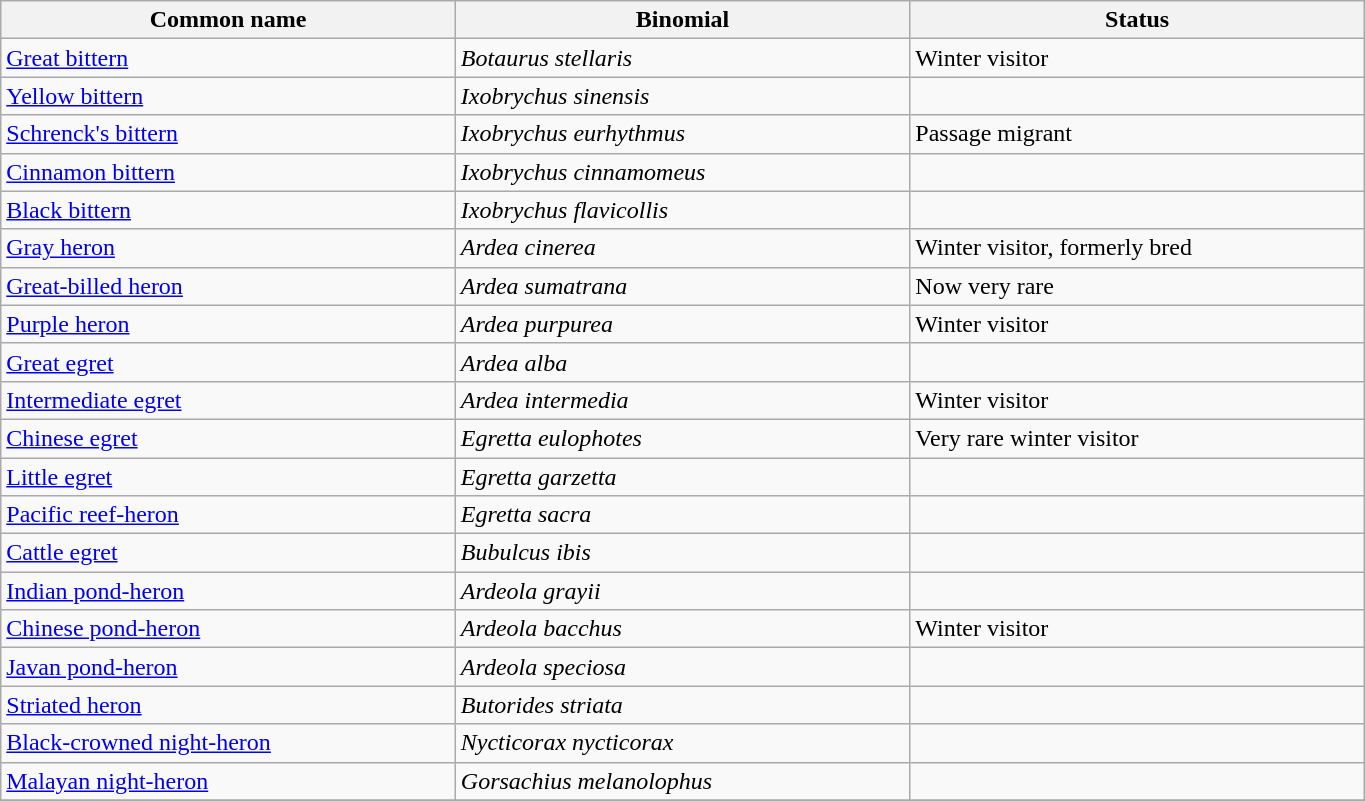<table width=72% class="wikitable">
<tr>
<th width=24%>Common name</th>
<th width=24%>Binomial</th>
<th width=24%>Status</th>
</tr>
<tr>
<td><a href='#'>Great bittern</a></td>
<td><em>Botaurus stellaris</em></td>
<td>Winter visitor</td>
</tr>
<tr>
<td><a href='#'>Yellow bittern</a></td>
<td><em>Ixobrychus sinensis</em></td>
<td></td>
</tr>
<tr>
<td><a href='#'>Schrenck's bittern</a></td>
<td><em>Ixobrychus eurhythmus</em></td>
<td>Passage migrant</td>
</tr>
<tr>
<td><a href='#'>Cinnamon bittern</a></td>
<td><em>Ixobrychus cinnamomeus</em></td>
<td></td>
</tr>
<tr>
<td><a href='#'>Black bittern</a></td>
<td><em>Ixobrychus flavicollis</em></td>
<td></td>
</tr>
<tr>
<td><a href='#'>Gray heron</a></td>
<td><em>Ardea cinerea</em></td>
<td>Winter visitor, formerly bred</td>
</tr>
<tr>
<td><a href='#'>Great-billed heron</a></td>
<td><em>Ardea sumatrana</em></td>
<td>Now very rare</td>
</tr>
<tr>
<td><a href='#'>Purple heron</a></td>
<td><em>Ardea purpurea</em></td>
<td>Winter visitor</td>
</tr>
<tr>
<td><a href='#'>Great egret</a></td>
<td><em>Ardea alba</em></td>
<td></td>
</tr>
<tr>
<td><a href='#'>Intermediate egret</a></td>
<td><em>Ardea intermedia</em></td>
<td>Winter visitor</td>
</tr>
<tr>
<td><a href='#'>Chinese egret</a></td>
<td><em>Egretta eulophotes</em></td>
<td>Very rare winter visitor</td>
</tr>
<tr>
<td><a href='#'>Little egret</a></td>
<td><em>Egretta garzetta</em></td>
<td></td>
</tr>
<tr>
<td><a href='#'>Pacific reef-heron</a></td>
<td><em>Egretta sacra</em></td>
<td></td>
</tr>
<tr>
<td><a href='#'>Cattle egret</a></td>
<td><em>Bubulcus ibis</em></td>
<td></td>
</tr>
<tr>
<td><a href='#'>Indian pond-heron</a></td>
<td><em>Ardeola grayii</em></td>
<td></td>
</tr>
<tr>
<td><a href='#'>Chinese pond-heron</a></td>
<td><em>Ardeola bacchus</em></td>
<td>Winter visitor</td>
</tr>
<tr>
<td><a href='#'>Javan pond-heron</a></td>
<td><em>Ardeola speciosa</em></td>
<td></td>
</tr>
<tr>
<td><a href='#'>Striated heron</a></td>
<td><em>Butorides striata</em></td>
<td></td>
</tr>
<tr>
<td><a href='#'>Black-crowned night-heron</a></td>
<td><em>Nycticorax nycticorax</em></td>
<td></td>
</tr>
<tr>
<td><a href='#'>Malayan night-heron</a></td>
<td><em>Gorsachius melanolophus</em></td>
<td></td>
</tr>
<tr>
</tr>
</table>
